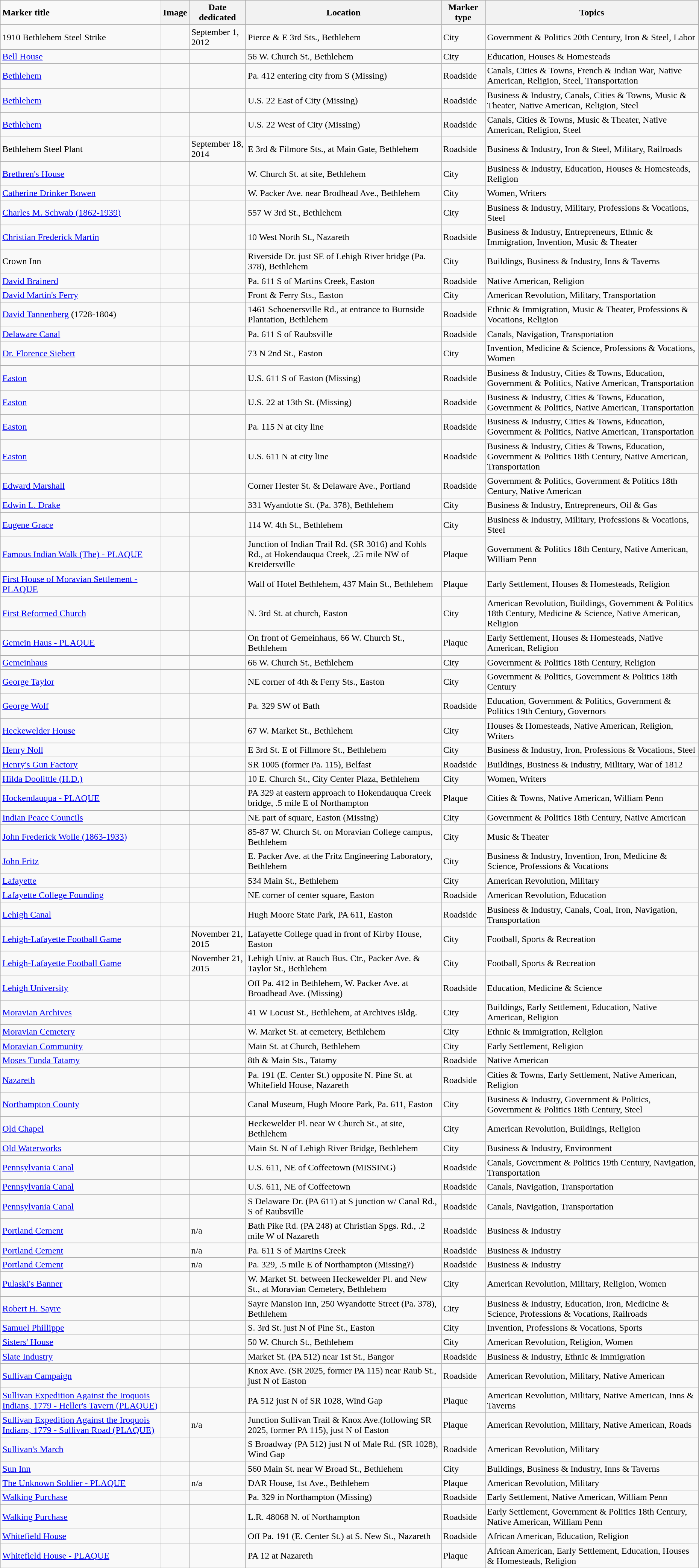<table class="wikitable sortable" style="width:98%">
<tr>
<td><strong>Marker title</strong></td>
<th class="unsortable"><strong>Image</strong></th>
<th><strong>Date dedicated</strong></th>
<th><strong>Location</strong></th>
<th><strong>Marker type</strong></th>
<th><strong>Topics</strong></th>
</tr>
<tr>
<td>1910 Bethlehem Steel Strike</td>
<td></td>
<td>September 1, 2012</td>
<td>Pierce & E 3rd Sts., Bethlehem<br><small></small></td>
<td>City</td>
<td>Government & Politics 20th Century, Iron & Steel, Labor</td>
</tr>
<tr ->
<td><a href='#'>Bell House</a></td>
<td></td>
<td></td>
<td>56 W. Church St., Bethlehem<br><small></small></td>
<td>City</td>
<td>Education, Houses & Homesteads</td>
</tr>
<tr ->
<td><a href='#'>Bethlehem</a></td>
<td></td>
<td></td>
<td>Pa. 412 entering city from S (Missing)</td>
<td>Roadside</td>
<td>Canals, Cities & Towns, French & Indian War, Native American, Religion, Steel, Transportation</td>
</tr>
<tr ->
<td><a href='#'>Bethlehem</a></td>
<td></td>
<td></td>
<td>U.S. 22 East of City (Missing)</td>
<td>Roadside</td>
<td>Business & Industry, Canals, Cities & Towns, Music & Theater, Native American, Religion, Steel</td>
</tr>
<tr ->
<td><a href='#'>Bethlehem</a></td>
<td></td>
<td></td>
<td>U.S. 22 West of City (Missing)</td>
<td>Roadside</td>
<td>Canals, Cities & Towns, Music & Theater, Native American, Religion, Steel</td>
</tr>
<tr>
<td>Bethlehem Steel Plant</td>
<td></td>
<td>September 18, 2014</td>
<td>E 3rd & Filmore Sts., at Main Gate, Bethlehem<br><small></small></td>
<td>Roadside</td>
<td>Business & Industry, Iron & Steel, Military, Railroads</td>
</tr>
<tr ->
<td><a href='#'>Brethren's House</a></td>
<td></td>
<td></td>
<td>W. Church St. at site, Bethlehem<br><small></small></td>
<td>City</td>
<td>Business & Industry, Education, Houses & Homesteads, Religion</td>
</tr>
<tr ->
<td><a href='#'>Catherine Drinker Bowen</a></td>
<td></td>
<td></td>
<td>W. Packer Ave. near Brodhead Ave., Bethlehem</td>
<td>City</td>
<td>Women, Writers</td>
</tr>
<tr ->
<td><a href='#'>Charles M. Schwab (1862-1939)</a></td>
<td></td>
<td></td>
<td>557 W 3rd St., Bethlehem<br><small></small></td>
<td>City</td>
<td>Business & Industry, Military, Professions & Vocations, Steel</td>
</tr>
<tr ->
<td><a href='#'>Christian Frederick Martin</a></td>
<td></td>
<td></td>
<td>10 West North St., Nazareth<br><small></small></td>
<td>Roadside</td>
<td>Business & Industry, Entrepreneurs, Ethnic & Immigration, Invention, Music & Theater</td>
</tr>
<tr ->
<td>Crown Inn</td>
<td></td>
<td></td>
<td>Riverside Dr. just SE of Lehigh River bridge (Pa. 378), Bethlehem</td>
<td>City</td>
<td>Buildings, Business & Industry, Inns & Taverns</td>
</tr>
<tr ->
<td><a href='#'>David Brainerd</a></td>
<td></td>
<td></td>
<td>Pa. 611 S of Martins Creek, Easton<br><small></small></td>
<td>Roadside</td>
<td>Native American, Religion</td>
</tr>
<tr ->
<td><a href='#'>David Martin's Ferry</a></td>
<td></td>
<td></td>
<td>Front & Ferry Sts., Easton<br><small></small></td>
<td>City</td>
<td>American Revolution, Military, Transportation</td>
</tr>
<tr ->
<td><a href='#'>David Tannenberg</a> (1728-1804)</td>
<td></td>
<td></td>
<td>1461 Schoenersville Rd., at entrance to Burnside Plantation, Bethlehem<br><small></small></td>
<td>Roadside</td>
<td>Ethnic & Immigration, Music & Theater, Professions & Vocations, Religion</td>
</tr>
<tr ->
<td><a href='#'>Delaware Canal</a></td>
<td></td>
<td></td>
<td>Pa. 611 S of Raubsville<br><small></small></td>
<td>Roadside</td>
<td>Canals, Navigation, Transportation</td>
</tr>
<tr ->
<td><a href='#'>Dr. Florence Siebert</a></td>
<td></td>
<td></td>
<td>73 N 2nd St., Easton<br><small></small></td>
<td>City</td>
<td>Invention, Medicine & Science, Professions & Vocations, Women</td>
</tr>
<tr ->
<td><a href='#'>Easton</a></td>
<td></td>
<td></td>
<td>U.S. 611 S of Easton (Missing)</td>
<td>Roadside</td>
<td>Business & Industry, Cities & Towns, Education, Government & Politics, Native American, Transportation</td>
</tr>
<tr ->
<td><a href='#'>Easton</a></td>
<td></td>
<td></td>
<td>U.S. 22 at 13th St. (Missing)</td>
<td>Roadside</td>
<td>Business & Industry, Cities & Towns, Education, Government & Politics, Native American, Transportation</td>
</tr>
<tr ->
<td><a href='#'>Easton</a></td>
<td></td>
<td></td>
<td>Pa. 115 N at city line</td>
<td>Roadside</td>
<td>Business & Industry, Cities & Towns, Education, Government & Politics, Native American, Transportation</td>
</tr>
<tr ->
<td><a href='#'>Easton</a></td>
<td></td>
<td></td>
<td>U.S. 611 N at city line<br><small></small></td>
<td>Roadside</td>
<td>Business & Industry, Cities & Towns, Education, Government & Politics 18th Century, Native American, Transportation</td>
</tr>
<tr ->
<td><a href='#'>Edward Marshall</a></td>
<td></td>
<td></td>
<td>Corner Hester St. & Delaware Ave., Portland<br><small></small></td>
<td>Roadside</td>
<td>Government & Politics, Government & Politics 18th Century, Native American</td>
</tr>
<tr ->
<td><a href='#'>Edwin L. Drake</a></td>
<td></td>
<td></td>
<td>331 Wyandotte St. (Pa. 378), Bethlehem<br><small></small></td>
<td>City</td>
<td>Business & Industry, Entrepreneurs, Oil & Gas</td>
</tr>
<tr ->
<td><a href='#'>Eugene Grace</a></td>
<td></td>
<td></td>
<td>114 W. 4th St., Bethlehem<br><small></small></td>
<td>City</td>
<td>Business & Industry, Military, Professions & Vocations, Steel</td>
</tr>
<tr ->
<td><a href='#'>Famous Indian Walk (The) - PLAQUE</a></td>
<td></td>
<td></td>
<td>Junction of Indian Trail Rd. (SR 3016) and Kohls Rd., at Hokendauqua Creek, .25 mile NW of Kreidersville</td>
<td>Plaque</td>
<td>Government & Politics 18th Century, Native American, William Penn</td>
</tr>
<tr ->
<td><a href='#'>First House of Moravian Settlement - PLAQUE</a></td>
<td></td>
<td></td>
<td>Wall of Hotel Bethlehem, 437 Main St., Bethlehem<br><small></small></td>
<td>Plaque</td>
<td>Early Settlement, Houses & Homesteads, Religion</td>
</tr>
<tr ->
<td><a href='#'>First Reformed Church</a></td>
<td></td>
<td></td>
<td>N. 3rd St. at church, Easton<br><small></small></td>
<td>City</td>
<td>American Revolution, Buildings, Government & Politics 18th Century, Medicine & Science, Native American, Religion</td>
</tr>
<tr ->
<td><a href='#'>Gemein Haus - PLAQUE</a></td>
<td></td>
<td></td>
<td>On front of Gemeinhaus, 66 W. Church St., Bethlehem<br><small></small></td>
<td>Plaque</td>
<td>Early Settlement, Houses & Homesteads, Native American, Religion</td>
</tr>
<tr ->
<td><a href='#'>Gemeinhaus</a></td>
<td></td>
<td></td>
<td>66 W. Church St., Bethlehem<br><small></small></td>
<td>City</td>
<td>Government & Politics 18th Century, Religion</td>
</tr>
<tr ->
<td><a href='#'>George Taylor</a></td>
<td></td>
<td></td>
<td>NE corner of 4th & Ferry Sts., Easton<br><small></small></td>
<td>City</td>
<td>Government & Politics, Government & Politics 18th Century</td>
</tr>
<tr ->
<td><a href='#'>George Wolf</a></td>
<td></td>
<td></td>
<td>Pa. 329 SW of Bath<br><small></small></td>
<td>Roadside</td>
<td>Education, Government & Politics, Government & Politics 19th Century, Governors</td>
</tr>
<tr ->
<td><a href='#'>Heckewelder House</a></td>
<td></td>
<td></td>
<td>67 W. Market St., Bethlehem<br><small></small></td>
<td>City</td>
<td>Houses & Homesteads, Native American, Religion, Writers</td>
</tr>
<tr ->
<td><a href='#'>Henry Noll</a></td>
<td></td>
<td></td>
<td>E 3rd St. E of Fillmore St., Bethlehem<br><small></small></td>
<td>City</td>
<td>Business & Industry, Iron, Professions & Vocations, Steel</td>
</tr>
<tr ->
<td><a href='#'>Henry's Gun Factory</a></td>
<td></td>
<td></td>
<td>SR 1005 (former Pa. 115), Belfast<br><small></small></td>
<td>Roadside</td>
<td>Buildings, Business & Industry, Military, War of 1812</td>
</tr>
<tr ->
<td><a href='#'>Hilda Doolittle (H.D.)</a></td>
<td></td>
<td></td>
<td>10 E. Church St., City Center Plaza, Bethlehem<br><small></small></td>
<td>City</td>
<td>Women, Writers</td>
</tr>
<tr ->
<td><a href='#'>Hockendauqua - PLAQUE</a></td>
<td></td>
<td></td>
<td>PA 329 at eastern approach to Hokendauqua Creek bridge, .5 mile E of Northampton<br><small></small></td>
<td>Plaque</td>
<td>Cities & Towns, Native American, William Penn</td>
</tr>
<tr ->
<td><a href='#'>Indian Peace Councils</a></td>
<td></td>
<td></td>
<td>NE part of square, Easton (Missing)</td>
<td>City</td>
<td>Government & Politics 18th Century, Native American</td>
</tr>
<tr ->
<td><a href='#'>John Frederick Wolle (1863-1933)</a></td>
<td></td>
<td></td>
<td>85-87 W. Church St. on Moravian College campus, Bethlehem<br><small></small></td>
<td>City</td>
<td>Music & Theater</td>
</tr>
<tr ->
<td><a href='#'>John Fritz</a></td>
<td></td>
<td></td>
<td>E. Packer Ave. at the Fritz Engineering Laboratory, Bethlehem</td>
<td>City</td>
<td>Business & Industry, Invention, Iron, Medicine & Science, Professions & Vocations</td>
</tr>
<tr ->
<td><a href='#'>Lafayette</a></td>
<td></td>
<td></td>
<td>534 Main St., Bethlehem<br><small></small></td>
<td>City</td>
<td>American Revolution, Military</td>
</tr>
<tr ->
<td><a href='#'>Lafayette College Founding</a></td>
<td></td>
<td></td>
<td>NE corner of center square, Easton</td>
<td>Roadside</td>
<td>American Revolution, Education</td>
</tr>
<tr ->
<td><a href='#'>Lehigh Canal</a></td>
<td></td>
<td></td>
<td>Hugh Moore State Park, PA 611, Easton<br><small></small></td>
<td>Roadside</td>
<td>Business & Industry, Canals, Coal, Iron, Navigation, Transportation</td>
</tr>
<tr>
<td><a href='#'>Lehigh-Lafayette Football Game</a></td>
<td></td>
<td>November 21, 2015</td>
<td>Lafayette College quad in front of Kirby House, Easton<br><small></small></td>
<td>City</td>
<td>Football, Sports & Recreation</td>
</tr>
<tr>
<td><a href='#'>Lehigh-Lafayette Football Game</a></td>
<td></td>
<td>November 21, 2015</td>
<td>Lehigh Univ. at Rauch Bus. Ctr., Packer Ave. & Taylor St., Bethlehem<br><small></small></td>
<td>City</td>
<td>Football, Sports & Recreation</td>
</tr>
<tr ->
<td><a href='#'>Lehigh University</a></td>
<td></td>
<td></td>
<td>Off Pa. 412 in Bethlehem, W. Packer Ave. at Broadhead Ave. (Missing)</td>
<td>Roadside</td>
<td>Education, Medicine & Science</td>
</tr>
<tr ->
<td><a href='#'>Moravian Archives</a></td>
<td></td>
<td></td>
<td>41 W Locust St., Bethlehem, at Archives Bldg. </td>
<td>City</td>
<td>Buildings, Early Settlement, Education, Native American, Religion</td>
</tr>
<tr ->
<td><a href='#'>Moravian Cemetery</a></td>
<td></td>
<td></td>
<td>W. Market St. at cemetery, Bethlehem<br><small></small></td>
<td>City</td>
<td>Ethnic & Immigration, Religion</td>
</tr>
<tr ->
<td><a href='#'>Moravian Community</a></td>
<td></td>
<td></td>
<td>Main St. at Church, Bethlehem<br><small></small></td>
<td>City</td>
<td>Early Settlement, Religion</td>
</tr>
<tr ->
<td><a href='#'>Moses Tunda Tatamy</a></td>
<td></td>
<td></td>
<td>8th & Main Sts., Tatamy</td>
<td>Roadside</td>
<td>Native American</td>
</tr>
<tr ->
<td><a href='#'>Nazareth</a></td>
<td></td>
<td></td>
<td>Pa. 191 (E. Center St.) opposite N. Pine St. at Whitefield House, Nazareth<br><small></small></td>
<td>Roadside</td>
<td>Cities & Towns, Early Settlement, Native American, Religion</td>
</tr>
<tr ->
<td><a href='#'>Northampton County</a></td>
<td></td>
<td></td>
<td>Canal Museum, Hugh Moore Park, Pa. 611, Easton<br><small></small></td>
<td>City</td>
<td>Business & Industry, Government & Politics, Government & Politics 18th Century, Steel</td>
</tr>
<tr ->
<td><a href='#'>Old Chapel</a></td>
<td></td>
<td></td>
<td>Heckewelder Pl. near W Church St., at site, Bethlehem<br><small></small></td>
<td>City</td>
<td>American Revolution, Buildings, Religion</td>
</tr>
<tr ->
<td><a href='#'>Old Waterworks</a></td>
<td></td>
<td></td>
<td>Main St. N of Lehigh River Bridge, Bethlehem<br><small></small></td>
<td>City</td>
<td>Business & Industry, Environment</td>
</tr>
<tr ->
<td><a href='#'>Pennsylvania Canal</a></td>
<td></td>
<td></td>
<td>U.S. 611, NE of Coffeetown (MISSING)</td>
<td>Roadside</td>
<td>Canals, Government & Politics 19th Century, Navigation, Transportation</td>
</tr>
<tr ->
<td><a href='#'>Pennsylvania Canal</a></td>
<td></td>
<td></td>
<td>U.S. 611, NE of Coffeetown</td>
<td>Roadside</td>
<td>Canals, Navigation, Transportation</td>
</tr>
<tr ->
<td><a href='#'>Pennsylvania Canal</a></td>
<td></td>
<td></td>
<td>S Delaware Dr. (PA 611) at S junction w/ Canal Rd., S of Raubsville<br><small></small></td>
<td>Roadside</td>
<td>Canals, Navigation, Transportation</td>
</tr>
<tr ->
<td><a href='#'>Portland Cement</a></td>
<td></td>
<td>n/a</td>
<td>Bath Pike Rd. (PA 248) at Christian Spgs. Rd., .2 mile W of Nazareth</td>
<td>Roadside</td>
<td>Business & Industry</td>
</tr>
<tr ->
<td><a href='#'>Portland Cement</a></td>
<td></td>
<td>n/a</td>
<td>Pa. 611 S of Martins Creek<br><small></small></td>
<td>Roadside</td>
<td>Business & Industry</td>
</tr>
<tr ->
<td><a href='#'>Portland Cement</a></td>
<td></td>
<td>n/a</td>
<td>Pa. 329, .5 mile E of Northampton (Missing?)<br><small></small></td>
<td>Roadside</td>
<td>Business & Industry</td>
</tr>
<tr ->
<td><a href='#'>Pulaski's Banner</a></td>
<td></td>
<td></td>
<td>W. Market St. between Heckewelder Pl. and New St., at Moravian Cemetery, Bethlehem<br><small></small></td>
<td>City</td>
<td>American Revolution, Military, Religion, Women</td>
</tr>
<tr ->
<td><a href='#'>Robert H. Sayre</a></td>
<td></td>
<td></td>
<td>Sayre Mansion Inn, 250 Wyandotte Street (Pa. 378), Bethlehem</td>
<td>City</td>
<td>Business & Industry, Education, Iron, Medicine & Science, Professions & Vocations, Railroads</td>
</tr>
<tr ->
<td><a href='#'>Samuel Phillippe</a></td>
<td></td>
<td></td>
<td>S. 3rd St. just N of Pine St., Easton<br><small></small></td>
<td>City</td>
<td>Invention, Professions & Vocations, Sports</td>
</tr>
<tr ->
<td><a href='#'>Sisters' House</a></td>
<td></td>
<td></td>
<td>50 W. Church St., Bethlehem<br><small></small></td>
<td>City</td>
<td>American Revolution, Religion, Women</td>
</tr>
<tr ->
<td><a href='#'>Slate Industry</a></td>
<td></td>
<td></td>
<td>Market St. (PA 512) near 1st St., Bangor<br><small></small></td>
<td>Roadside</td>
<td>Business & Industry, Ethnic & Immigration</td>
</tr>
<tr ->
<td><a href='#'>Sullivan Campaign</a></td>
<td></td>
<td></td>
<td>Knox Ave. (SR 2025, former PA 115) near Raub St., just N of Easton<br><small></small></td>
<td>Roadside</td>
<td>American Revolution, Military, Native American</td>
</tr>
<tr ->
<td><a href='#'>Sullivan Expedition Against the Iroquois Indians, 1779 - Heller's Tavern (PLAQUE)</a></td>
<td></td>
<td></td>
<td>PA 512 just N of SR 1028, Wind Gap</td>
<td>Plaque</td>
<td>American Revolution, Military, Native American, Inns & Taverns</td>
</tr>
<tr ->
<td><a href='#'>Sullivan Expedition Against the Iroquois Indians, 1779 - Sullivan Road (PLAQUE)</a></td>
<td></td>
<td>n/a</td>
<td>Junction Sullivan Trail & Knox Ave.(following SR 2025, former PA 115), just N of Easton<br><small></small></td>
<td>Plaque</td>
<td>American Revolution, Military, Native American, Roads</td>
</tr>
<tr ->
<td><a href='#'>Sullivan's March</a></td>
<td></td>
<td></td>
<td>S Broadway (PA 512) just N of Male Rd. (SR 1028), Wind Gap<br><small></small></td>
<td>Roadside</td>
<td>American Revolution, Military</td>
</tr>
<tr ->
<td><a href='#'>Sun Inn</a></td>
<td></td>
<td></td>
<td>560 Main St. near W Broad St., Bethlehem<br><small></small></td>
<td>City</td>
<td>Buildings, Business & Industry, Inns & Taverns</td>
</tr>
<tr ->
<td><a href='#'>The Unknown Soldier - PLAQUE</a></td>
<td></td>
<td>n/a</td>
<td>DAR House, 1st Ave., Bethlehem<br><small></small></td>
<td>Plaque</td>
<td>American Revolution, Military</td>
</tr>
<tr ->
<td><a href='#'>Walking Purchase</a></td>
<td></td>
<td></td>
<td>Pa. 329 in Northampton (Missing)</td>
<td>Roadside</td>
<td>Early Settlement, Native American, William Penn</td>
</tr>
<tr ->
<td><a href='#'>Walking Purchase</a></td>
<td></td>
<td></td>
<td>L.R. 48068 N. of Northampton</td>
<td>Roadside</td>
<td>Early Settlement, Government & Politics 18th Century, Native American, William Penn</td>
</tr>
<tr ->
<td><a href='#'>Whitefield House</a></td>
<td></td>
<td></td>
<td>Off Pa. 191 (E. Center St.) at S. New St., Nazareth</td>
<td>Roadside</td>
<td>African American, Education, Religion</td>
</tr>
<tr ->
<td><a href='#'>Whitefield House - PLAQUE</a></td>
<td></td>
<td></td>
<td>PA 12 at Nazareth</td>
<td>Plaque</td>
<td>African American, Early Settlement, Education, Houses & Homesteads, Religion</td>
</tr>
</table>
